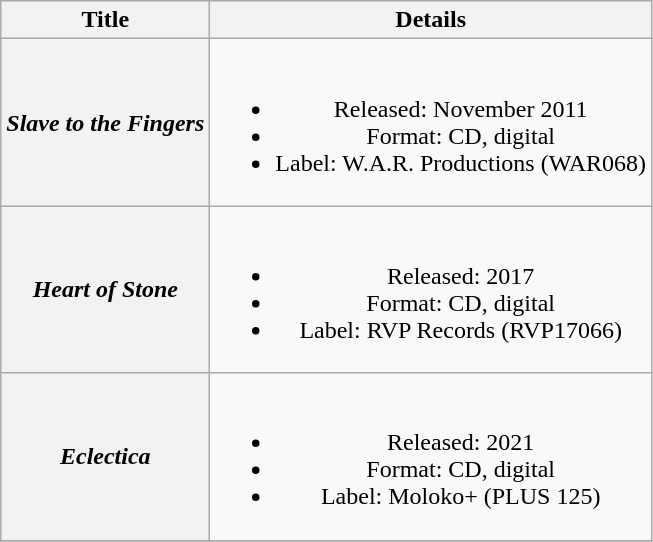<table class="wikitable plainrowheaders" style="text-align:center;" border="1">
<tr>
<th>Title</th>
<th>Details</th>
</tr>
<tr>
<th scope="row"><em>Slave to the Fingers</em></th>
<td><br><ul><li>Released: November 2011</li><li>Format: CD, digital</li><li>Label: W.A.R. Productions (WAR068)</li></ul></td>
</tr>
<tr>
<th scope="row"><em>Heart of Stone</em></th>
<td><br><ul><li>Released: 2017</li><li>Format: CD, digital</li><li>Label: RVP Records (RVP17066)</li></ul></td>
</tr>
<tr>
<th scope="row"><em>Eclectica</em></th>
<td><br><ul><li>Released: 2021</li><li>Format: CD, digital</li><li>Label: Moloko+ (PLUS 125)</li></ul></td>
</tr>
<tr>
</tr>
</table>
